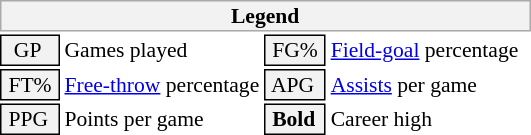<table class="toccolours" style="font-size: 90%; white-space: nowrap;">
<tr>
<th colspan="6" style="background:#f2f2f2; border:1px solid #aaa;">Legend</th>
</tr>
<tr>
<td style="background:#f2f2f2; border:1px solid black;">  GP</td>
<td>Games played</td>
<td style="background:#f2f2f2; border:1px solid black;"> FG% </td>
<td style="padding-right: 8px"><a href='#'>Field-goal</a> percentage</td>
</tr>
<tr>
<td style="background:#f2f2f2; border:1px solid black;"> FT% </td>
<td><a href='#'>Free-throw</a> percentage</td>
<td style="background:#f2f2f2; border:1px solid black;"> APG </td>
<td><a href='#'>Assists</a> per game</td>
</tr>
<tr>
<td style="background:#f2f2f2; border:1px solid black;"> PPG </td>
<td>Points per game</td>
<td style="background-color: #F2F2F2; border: 1px solid black"> <strong>Bold</strong> </td>
<td>Career high</td>
</tr>
<tr>
</tr>
</table>
